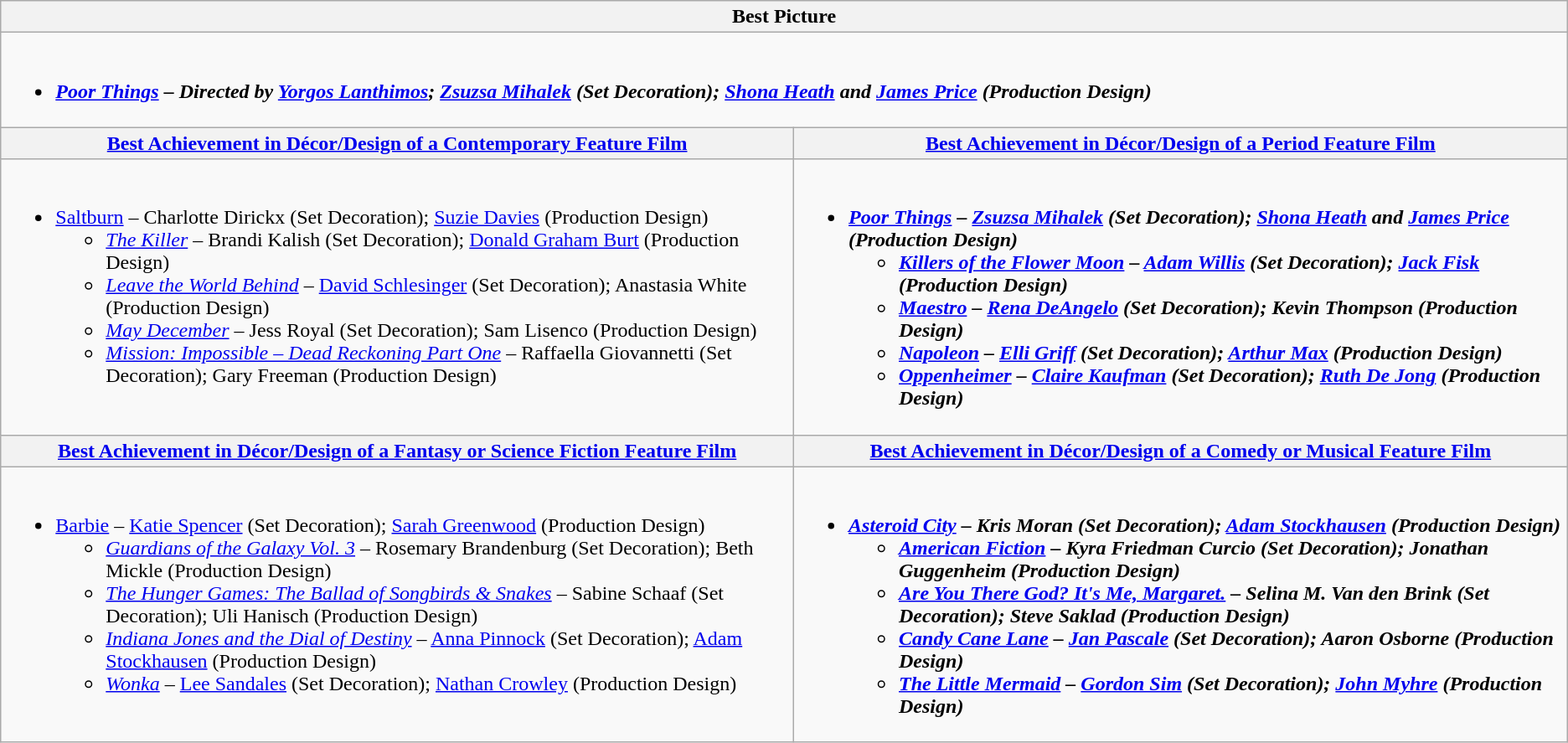<table class=wikitable style="width=100%">
<tr>
<th style="width=50%" colspan="2">Best Picture</th>
</tr>
<tr>
<td colspan="2" valign="top"><br><ul><li><strong><em><a href='#'>Poor Things</a><em> – Directed by <a href='#'>Yorgos Lanthimos</a>; <a href='#'>Zsuzsa Mihalek</a> (Set Decoration); <a href='#'>Shona Heath</a> and <a href='#'>James Price</a> (Production Design)<strong></li></ul></td>
</tr>
<tr>
<th style="width=50%"><a href='#'>Best Achievement in Décor/Design of a Contemporary Feature Film</a></th>
<th style="width=50%"><a href='#'>Best Achievement in Décor/Design of a Period Feature Film</a></th>
</tr>
<tr>
<td valign="top"><br><ul><li></em></strong><a href='#'>Saltburn</a></em> – Charlotte Dirickx (Set Decoration); <a href='#'>Suzie Davies</a> (Production Design)</strong><ul><li><em><a href='#'>The Killer</a></em> – Brandi Kalish (Set Decoration); <a href='#'>Donald Graham Burt</a> (Production Design)</li><li><em><a href='#'>Leave the World Behind</a></em> – <a href='#'>David Schlesinger</a> (Set Decoration); Anastasia White (Production Design)</li><li><em><a href='#'>May December</a></em> – Jess Royal (Set Decoration); Sam Lisenco (Production Design)</li><li><em><a href='#'>Mission: Impossible – Dead Reckoning Part One</a></em> – Raffaella Giovannetti (Set Decoration); Gary Freeman (Production Design)</li></ul></li></ul></td>
<td valign="top"><br><ul><li><strong><em><a href='#'>Poor Things</a><em> – <a href='#'>Zsuzsa Mihalek</a> (Set Decoration); <a href='#'>Shona Heath</a> and <a href='#'>James Price</a> (Production Design)<strong><ul><li></em><a href='#'>Killers of the Flower Moon</a><em> – <a href='#'>Adam Willis</a> (Set Decoration); <a href='#'>Jack Fisk</a> (Production Design)</li><li></em><a href='#'>Maestro</a><em> – <a href='#'>Rena DeAngelo</a> (Set Decoration); Kevin Thompson (Production Design)</li><li></em><a href='#'>Napoleon</a><em> – <a href='#'>Elli Griff</a> (Set Decoration); <a href='#'>Arthur Max</a> (Production Design)</li><li></em><a href='#'>Oppenheimer</a><em> – <a href='#'>Claire Kaufman</a> (Set Decoration); <a href='#'>Ruth De Jong</a> (Production Design)</li></ul></li></ul></td>
</tr>
<tr>
<th style="width=50%"><a href='#'>Best Achievement in Décor/Design of a Fantasy or Science Fiction Feature Film</a></th>
<th style="width=50%"><a href='#'>Best Achievement in Décor/Design of a Comedy or Musical Feature Film</a></th>
</tr>
<tr>
<td valign="top"><br><ul><li></em></strong><a href='#'>Barbie</a></em> – <a href='#'>Katie Spencer</a> (Set Decoration); <a href='#'>Sarah Greenwood</a> (Production Design)</strong><ul><li><em><a href='#'>Guardians of the Galaxy Vol. 3</a></em> – Rosemary Brandenburg (Set Decoration); Beth Mickle (Production Design)</li><li><em><a href='#'>The Hunger Games: The Ballad of Songbirds & Snakes</a></em> – Sabine Schaaf (Set Decoration); Uli Hanisch (Production Design)</li><li><em><a href='#'>Indiana Jones and the Dial of Destiny</a></em> – <a href='#'>Anna Pinnock</a> (Set Decoration); <a href='#'>Adam Stockhausen</a> (Production Design)</li><li><em><a href='#'>Wonka</a></em> – <a href='#'>Lee Sandales</a> (Set Decoration); <a href='#'>Nathan Crowley</a> (Production Design)</li></ul></li></ul></td>
<td valign="top"><br><ul><li><strong><em><a href='#'>Asteroid City</a><em> – Kris Moran (Set Decoration); <a href='#'>Adam Stockhausen</a> (Production Design)<strong><ul><li></em><a href='#'>American Fiction</a><em> – Kyra Friedman Curcio (Set Decoration); Jonathan Guggenheim (Production Design)</li><li></em><a href='#'>Are You There God? It's Me, Margaret.</a><em> – Selina M. Van den Brink (Set Decoration); Steve Saklad (Production Design)</li><li></em><a href='#'>Candy Cane Lane</a><em> – <a href='#'>Jan Pascale</a> (Set Decoration); Aaron Osborne (Production Design)</li><li></em><a href='#'>The Little Mermaid</a><em> – <a href='#'>Gordon Sim</a> (Set Decoration); <a href='#'>John Myhre</a> (Production Design)</li></ul></li></ul></td>
</tr>
</table>
